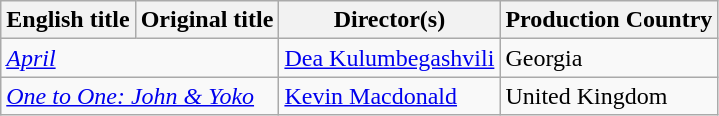<table class="wikitable plainrowheaders" style="margin-bottom:4px">
<tr>
<th scope="col">English title</th>
<th scope="col">Original title</th>
<th scope="col">Director(s)</th>
<th scope="col">Production Country</th>
</tr>
<tr>
<td colspan="2" scope="row"><em><a href='#'>April</a></em></td>
<td><a href='#'>Dea Kulumbegashvili</a></td>
<td>Georgia</td>
</tr>
<tr>
<td colspan="2" scope="row"><em><a href='#'>One to One: John & Yoko</a></em></td>
<td><a href='#'>Kevin Macdonald</a></td>
<td>United Kingdom</td>
</tr>
</table>
